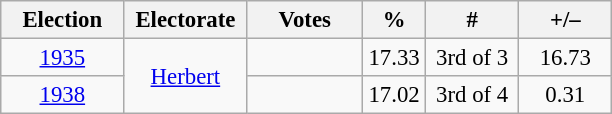<table class="wikitable" style="font-size:95%; text-align:center;">
<tr>
<th width="75">Election</th>
<th width="75">Electorate</th>
<th width="70">Votes</th>
<th width="35">%</th>
<th width="55">#</th>
<th width="55">+/–</th>
</tr>
<tr>
<td><a href='#'>1935</a></td>
<td rowspan=2><a href='#'>Herbert</a></td>
<td></td>
<td>17.33</td>
<td>3rd of 3</td>
<td> 16.73</td>
</tr>
<tr>
<td><a href='#'>1938</a></td>
<td></td>
<td>17.02</td>
<td>3rd of 4</td>
<td> 0.31</td>
</tr>
</table>
